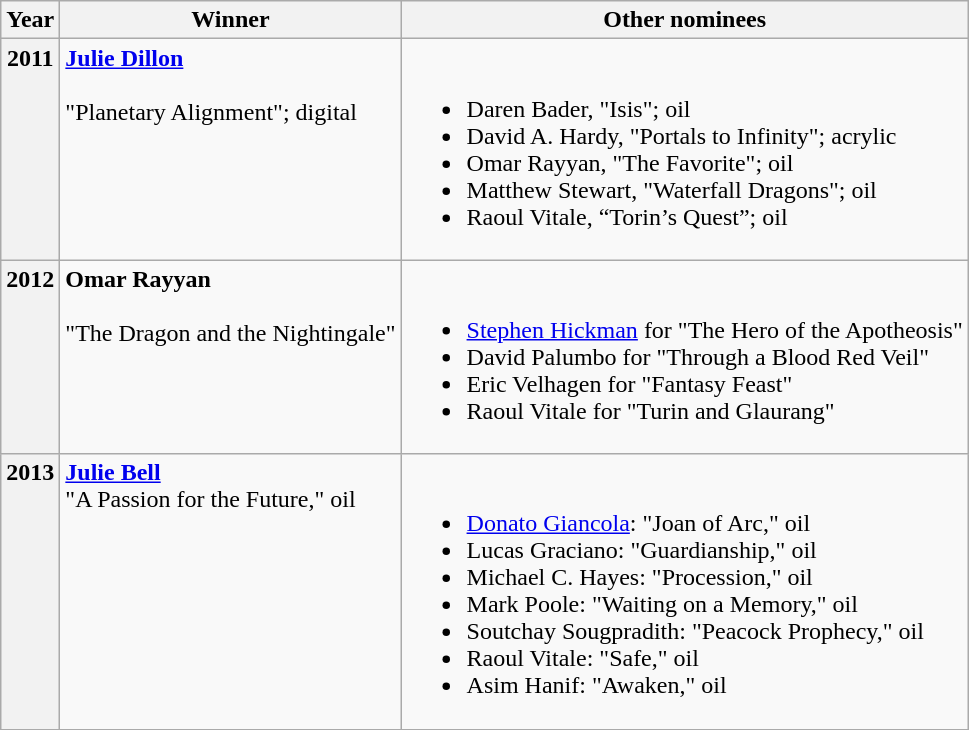<table class="wikitable">
<tr>
<th>Year</th>
<th>Winner</th>
<th>Other nominees</th>
</tr>
<tr style="vertical-align:top;">
<th>2011</th>
<td><strong><a href='#'>Julie Dillon</a></strong><br><br>"Planetary Alignment"; digital</td>
<td><br><ul><li>Daren Bader, "Isis"; oil</li><li>David A. Hardy, "Portals to Infinity"; acrylic</li><li>Omar Rayyan, "The Favorite"; oil</li><li>Matthew Stewart, "Waterfall Dragons"; oil</li><li>Raoul Vitale, “Torin’s Quest”; oil</li></ul></td>
</tr>
<tr style="vertical-align:top;">
<th>2012</th>
<td><strong>Omar Rayyan</strong><br><br>"The Dragon and the Nightingale"</td>
<td><br><ul><li><a href='#'>Stephen Hickman</a> for "The Hero of the Apotheosis"</li><li>David Palumbo for "Through a Blood Red Veil"</li><li>Eric Velhagen for "Fantasy Feast"</li><li>Raoul Vitale for "Turin and Glaurang"</li></ul></td>
</tr>
<tr style="vertical-align:top;">
<th>2013</th>
<td><strong><a href='#'>Julie Bell</a></strong><br> "A Passion for the Future," oil </td>
<td><br><ul><li><a href='#'>Donato Giancola</a>: "Joan of Arc," oil</li><li>Lucas Graciano: "Guardianship," oil</li><li>Michael C. Hayes: "Procession," oil</li><li>Mark Poole: "Waiting on a Memory," oil</li><li>Soutchay Sougpradith: "Peacock Prophecy," oil</li><li>Raoul Vitale: "Safe," oil</li><li>Asim Hanif: "Awaken," oil</li></ul></td>
</tr>
</table>
